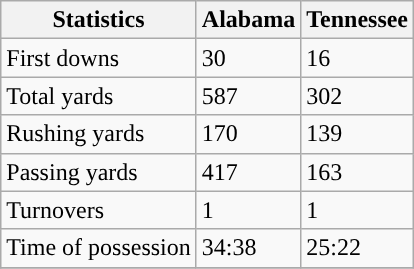<table class="wikitable" style="float: left;">
<tr>
<th>Statistics</th>
<th>Alabama</th>
<th>Tennessee</th>
</tr>
<tr>
<td>First downs</td>
<td>30</td>
<td>16</td>
</tr>
<tr>
<td>Total yards</td>
<td>587</td>
<td>302</td>
</tr>
<tr>
<td>Rushing yards</td>
<td>170</td>
<td>139</td>
</tr>
<tr>
<td>Passing yards</td>
<td>417</td>
<td>163</td>
</tr>
<tr>
<td>Turnovers</td>
<td>1</td>
<td>1</td>
</tr>
<tr>
<td>Time of possession</td>
<td>34:38</td>
<td>25:22</td>
</tr>
<tr>
</tr>
</table>
